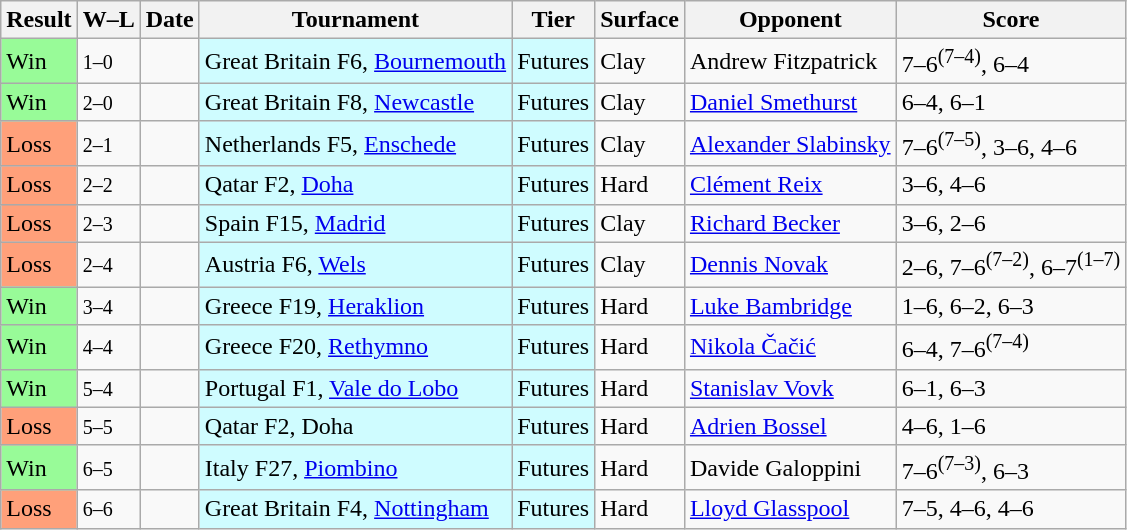<table class="sortable wikitable">
<tr>
<th>Result</th>
<th class="unsortable">W–L</th>
<th>Date</th>
<th>Tournament</th>
<th>Tier</th>
<th>Surface</th>
<th>Opponent</th>
<th class="unsortable">Score</th>
</tr>
<tr>
<td style="background:#98fb98;">Win</td>
<td><small>1–0</small></td>
<td></td>
<td style="background:#cffcff;">Great Britain F6, <a href='#'>Bournemouth</a></td>
<td style="background:#cffcff;">Futures</td>
<td>Clay</td>
<td> Andrew Fitzpatrick</td>
<td>7–6<sup>(7–4)</sup>, 6–4</td>
</tr>
<tr>
<td style="background:#98fb98;">Win</td>
<td><small>2–0</small></td>
<td></td>
<td style="background:#cffcff;">Great Britain F8, <a href='#'>Newcastle</a></td>
<td style="background:#cffcff;">Futures</td>
<td>Clay</td>
<td> <a href='#'>Daniel Smethurst</a></td>
<td>6–4, 6–1</td>
</tr>
<tr>
<td style="background:#ffa07a;">Loss</td>
<td><small>2–1</small></td>
<td></td>
<td style="background:#cffcff;">Netherlands F5, <a href='#'>Enschede</a></td>
<td style="background:#cffcff;">Futures</td>
<td>Clay</td>
<td> <a href='#'>Alexander Slabinsky</a></td>
<td>7–6<sup>(7–5)</sup>, 3–6, 4–6</td>
</tr>
<tr>
<td style="background:#ffa07a;">Loss</td>
<td><small>2–2</small></td>
<td></td>
<td style="background:#cffcff;">Qatar F2, <a href='#'>Doha</a></td>
<td style="background:#cffcff;">Futures</td>
<td>Hard</td>
<td> <a href='#'>Clément Reix</a></td>
<td>3–6, 4–6</td>
</tr>
<tr>
<td style="background:#ffa07a;">Loss</td>
<td><small>2–3</small></td>
<td></td>
<td style="background:#cffcff;">Spain F15, <a href='#'>Madrid</a></td>
<td style="background:#cffcff;">Futures</td>
<td>Clay</td>
<td> <a href='#'>Richard Becker</a></td>
<td>3–6, 2–6</td>
</tr>
<tr>
<td style="background:#ffa07a;">Loss</td>
<td><small>2–4</small></td>
<td></td>
<td style="background:#cffcff;">Austria F6, <a href='#'>Wels</a></td>
<td style="background:#cffcff;">Futures</td>
<td>Clay</td>
<td> <a href='#'>Dennis Novak</a></td>
<td>2–6, 7–6<sup>(7–2)</sup>, 6–7<sup>(1–7)</sup></td>
</tr>
<tr>
<td style="background:#98fb98;">Win</td>
<td><small>3–4</small></td>
<td></td>
<td style="background:#cffcff;">Greece F19, <a href='#'>Heraklion</a></td>
<td style="background:#cffcff;">Futures</td>
<td>Hard</td>
<td> <a href='#'>Luke Bambridge</a></td>
<td>1–6, 6–2, 6–3</td>
</tr>
<tr>
<td style="background:#98fb98;">Win</td>
<td><small>4–4</small></td>
<td></td>
<td style="background:#cffcff;">Greece F20, <a href='#'>Rethymno</a></td>
<td style="background:#cffcff;">Futures</td>
<td>Hard</td>
<td> <a href='#'>Nikola Čačić</a></td>
<td>6–4, 7–6<sup>(7–4)</sup></td>
</tr>
<tr>
<td style="background:#98fb98;">Win</td>
<td><small>5–4</small></td>
<td></td>
<td style="background:#cffcff;">Portugal F1, <a href='#'>Vale do Lobo</a></td>
<td style="background:#cffcff;">Futures</td>
<td>Hard</td>
<td> <a href='#'>Stanislav Vovk</a></td>
<td>6–1, 6–3</td>
</tr>
<tr>
<td style="background:#ffa07a;">Loss</td>
<td><small>5–5</small></td>
<td></td>
<td style="background:#cffcff;">Qatar F2, Doha</td>
<td style="background:#cffcff;">Futures</td>
<td>Hard</td>
<td> <a href='#'>Adrien Bossel</a></td>
<td>4–6, 1–6</td>
</tr>
<tr>
<td style="background:#98fb98;">Win</td>
<td><small>6–5</small></td>
<td></td>
<td style="background:#cffcff;">Italy F27, <a href='#'>Piombino</a></td>
<td style="background:#cffcff;">Futures</td>
<td>Hard</td>
<td> Davide Galoppini</td>
<td>7–6<sup>(7–3)</sup>, 6–3</td>
</tr>
<tr>
<td style="background:#ffa07a;">Loss</td>
<td><small>6–6</small></td>
<td></td>
<td style="background:#cffcff;">Great Britain F4, <a href='#'>Nottingham</a></td>
<td style="background:#cffcff;">Futures</td>
<td>Hard</td>
<td> <a href='#'>Lloyd Glasspool</a></td>
<td>7–5, 4–6, 4–6</td>
</tr>
</table>
